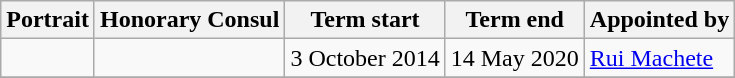<table class=wikitable>
<tr>
<th>Portrait</th>
<th>Honorary Consul</th>
<th>Term start</th>
<th>Term end</th>
<th>Appointed by</th>
</tr>
<tr>
<td></td>
<td></td>
<td align=center>3 October 2014</td>
<td align=center>14 May 2020</td>
<td><a href='#'>Rui Machete</a></td>
</tr>
<tr>
</tr>
</table>
